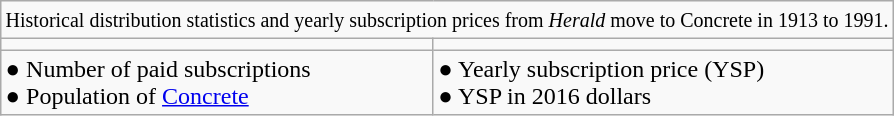<table class="wikitable" style="margin-left: auto; margin-right: auto; border: none;">
<tr>
<td colspan="2"><small>Historical distribution statistics and yearly subscription prices from <em>Herald</em> move to Concrete in 1913 to 1991.</small></td>
</tr>
<tr>
<td></td>
<td></td>
</tr>
<tr>
<td><div><span>●</span><span> Number of paid subscriptions</span><br><span>●</span><span> Population of <a href='#'>Concrete</a></span></div></td>
<td><div><span>●</span><span> Yearly subscription price (YSP)</span><br><span>●</span><span> YSP in 2016 dollars</span></div></td>
</tr>
</table>
